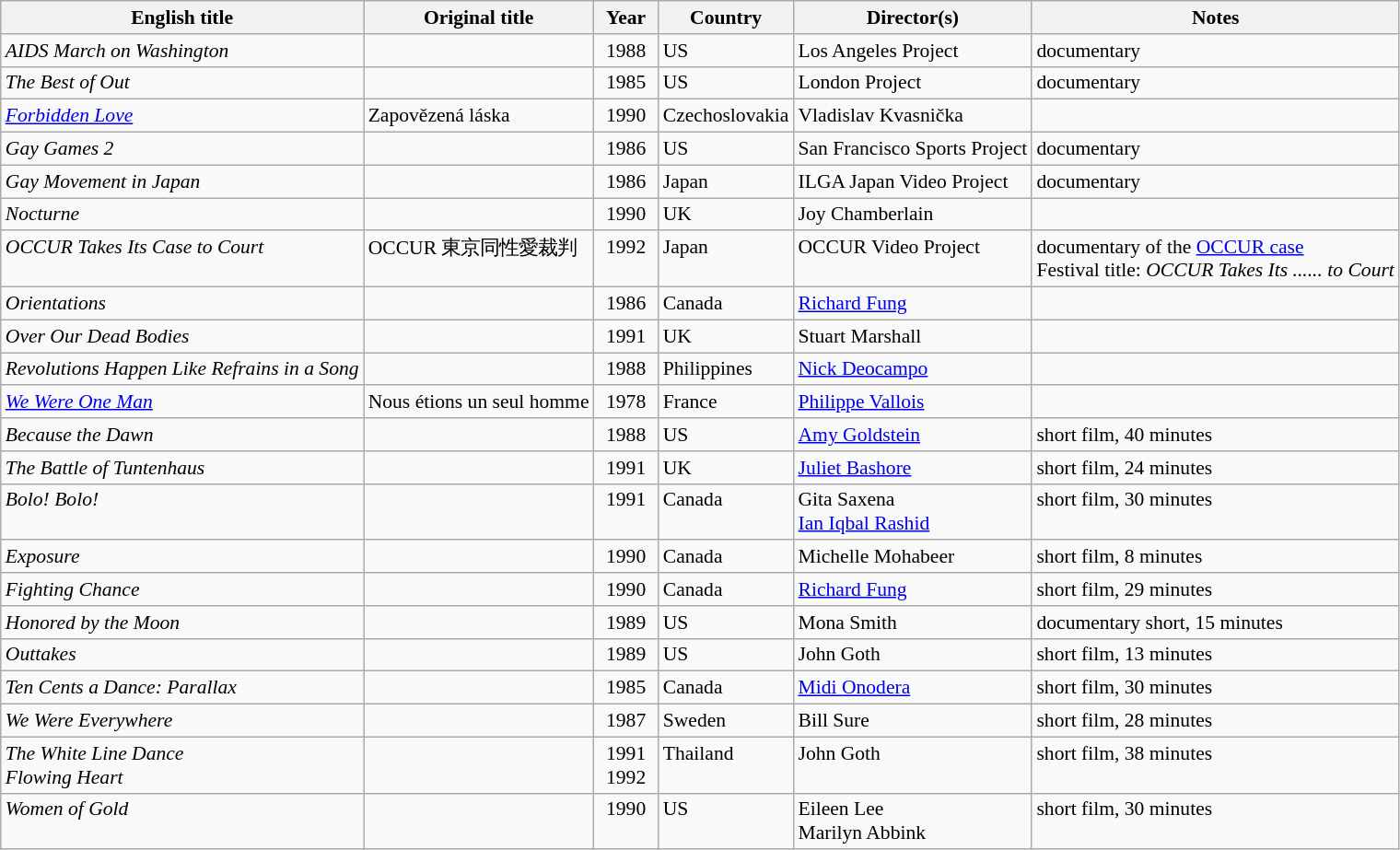<table class="wikitable" style="font-size: 90%;">
<tr>
<th>English title</th>
<th>Original title</th>
<th style="width:40px;">Year</th>
<th>Country</th>
<th>Director(s)</th>
<th>Notes</th>
</tr>
<tr>
<td><em>AIDS March on Washington</em></td>
<td></td>
<td style="text-align:center;">1988</td>
<td>US</td>
<td>Los Angeles Project</td>
<td>documentary</td>
</tr>
<tr>
<td><em>The Best of Out</em></td>
<td></td>
<td style="text-align:center;">1985</td>
<td>US</td>
<td>London Project</td>
<td>documentary</td>
</tr>
<tr>
<td><em><a href='#'>Forbidden Love</a></em></td>
<td>Zapovězená láska</td>
<td style="text-align:center;">1990</td>
<td>Czechoslovakia</td>
<td>Vladislav Kvasnička</td>
<td></td>
</tr>
<tr>
<td><em>Gay Games 2</em></td>
<td></td>
<td style="text-align:center;">1986</td>
<td>US</td>
<td>San Francisco Sports Project</td>
<td>documentary</td>
</tr>
<tr>
<td><em>Gay Movement in Japan</em></td>
<td></td>
<td style="text-align:center;">1986</td>
<td>Japan</td>
<td>ILGA Japan Video Project</td>
<td>documentary</td>
</tr>
<tr>
<td><em>Nocturne</em></td>
<td></td>
<td style="text-align:center;">1990</td>
<td>UK</td>
<td>Joy Chamberlain</td>
<td></td>
</tr>
<tr valign="top">
<td><em>OCCUR Takes Its Case to Court</em></td>
<td>OCCUR 東京同性愛裁判</td>
<td style="text-align:center;">1992</td>
<td>Japan</td>
<td>OCCUR Video Project</td>
<td>documentary of the <a href='#'>OCCUR case</a> <br> Festival title: <em>OCCUR Takes Its ...... to Court</em></td>
</tr>
<tr>
<td><em>Orientations</em></td>
<td></td>
<td style="text-align:center;">1986</td>
<td>Canada</td>
<td><a href='#'>Richard Fung</a></td>
<td></td>
</tr>
<tr>
<td><em>Over Our Dead Bodies</em></td>
<td></td>
<td style="text-align:center;">1991</td>
<td>UK</td>
<td>Stuart Marshall</td>
<td></td>
</tr>
<tr>
<td><em>Revolutions Happen Like Refrains in a Song</em></td>
<td></td>
<td style="text-align:center;">1988</td>
<td>Philippines</td>
<td><a href='#'>Nick Deocampo</a></td>
<td></td>
</tr>
<tr>
<td><em><a href='#'>We Were One Man</a></em></td>
<td>Nous étions un seul homme</td>
<td style="text-align:center;">1978</td>
<td>France</td>
<td><a href='#'>Philippe Vallois</a></td>
<td></td>
</tr>
<tr>
<td><em>Because the Dawn</em></td>
<td></td>
<td style="text-align:center;">1988</td>
<td>US</td>
<td><a href='#'>Amy Goldstein</a></td>
<td>short film, 40 minutes</td>
</tr>
<tr>
<td><em>The Battle of Tuntenhaus</em></td>
<td></td>
<td style="text-align:center;">1991</td>
<td>UK</td>
<td><a href='#'>Juliet Bashore</a></td>
<td>short film, 24 minutes</td>
</tr>
<tr valign="top">
<td><em>Bolo! Bolo!</em></td>
<td></td>
<td style="text-align:center;">1991</td>
<td>Canada</td>
<td>Gita Saxena <br> <a href='#'>Ian Iqbal Rashid</a></td>
<td>short film, 30 minutes</td>
</tr>
<tr>
<td><em>Exposure</em></td>
<td></td>
<td style="text-align:center;">1990</td>
<td>Canada</td>
<td>Michelle Mohabeer</td>
<td>short film, 8 minutes</td>
</tr>
<tr>
<td><em>Fighting Chance</em></td>
<td></td>
<td style="text-align:center;">1990</td>
<td>Canada</td>
<td><a href='#'>Richard Fung</a></td>
<td>short film, 29 minutes</td>
</tr>
<tr>
<td><em>Honored by the Moon</em></td>
<td></td>
<td style="text-align:center;">1989</td>
<td>US</td>
<td>Mona Smith</td>
<td>documentary short, 15 minutes</td>
</tr>
<tr>
<td><em>Outtakes</em></td>
<td></td>
<td style="text-align:center;">1989</td>
<td>US</td>
<td>John Goth</td>
<td>short film, 13 minutes</td>
</tr>
<tr>
<td><em>Ten Cents a Dance: Parallax</em></td>
<td></td>
<td style="text-align:center;">1985</td>
<td>Canada</td>
<td><a href='#'>Midi Onodera</a></td>
<td>short film, 30 minutes</td>
</tr>
<tr>
<td><em>We Were Everywhere</em></td>
<td></td>
<td style="text-align:center;">1987</td>
<td>Sweden</td>
<td>Bill Sure</td>
<td>short film, 28 minutes</td>
</tr>
<tr valign="top">
<td><em>The White Line Dance</em> <br> <em>Flowing Heart</em></td>
<td></td>
<td style="text-align:center;">1991 <br> 1992</td>
<td>Thailand</td>
<td>John Goth</td>
<td>short film, 38 minutes</td>
</tr>
<tr valign="top">
<td><em>Women of Gold</em></td>
<td></td>
<td style="text-align:center;">1990</td>
<td>US</td>
<td>Eileen Lee <br> Marilyn Abbink</td>
<td>short film, 30 minutes</td>
</tr>
</table>
